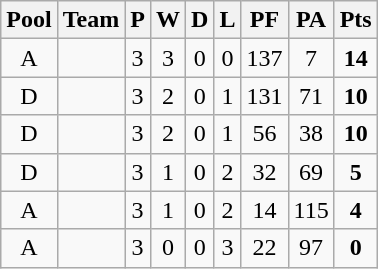<table class="wikitable" style="text-align: center;">
<tr>
<th>Pool</th>
<th>Team</th>
<th>P</th>
<th>W</th>
<th>D</th>
<th>L</th>
<th>PF</th>
<th>PA</th>
<th>Pts</th>
</tr>
<tr>
<td>A</td>
<td align="left"></td>
<td>3</td>
<td>3</td>
<td>0</td>
<td>0</td>
<td>137</td>
<td>7</td>
<td><strong>14</strong></td>
</tr>
<tr>
<td>D</td>
<td align="left"></td>
<td>3</td>
<td>2</td>
<td>0</td>
<td>1</td>
<td>131</td>
<td>71</td>
<td><strong>10</strong></td>
</tr>
<tr>
<td>D</td>
<td align="left"></td>
<td>3</td>
<td>2</td>
<td>0</td>
<td>1</td>
<td>56</td>
<td>38</td>
<td><strong>10</strong></td>
</tr>
<tr>
<td>D</td>
<td align="left"></td>
<td>3</td>
<td>1</td>
<td>0</td>
<td>2</td>
<td>32</td>
<td>69</td>
<td><strong>5</strong></td>
</tr>
<tr>
<td>A</td>
<td align="left"></td>
<td>3</td>
<td>1</td>
<td>0</td>
<td>2</td>
<td>14</td>
<td>115</td>
<td><strong>4</strong></td>
</tr>
<tr>
<td>A</td>
<td align="left"></td>
<td>3</td>
<td>0</td>
<td>0</td>
<td>3</td>
<td>22</td>
<td>97</td>
<td><strong>0</strong></td>
</tr>
</table>
